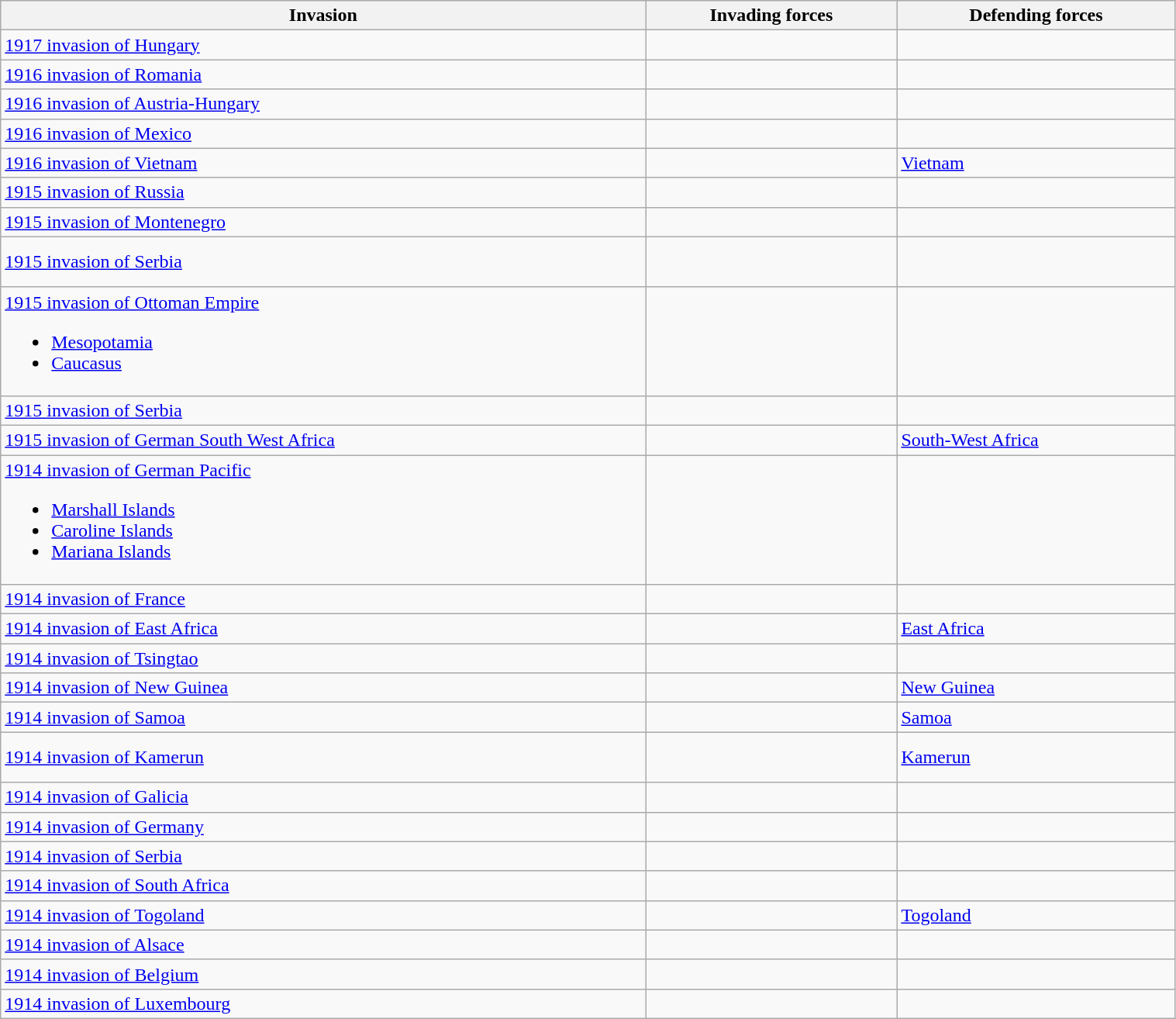<table class="wikitable" width=80%>
<tr>
<th>Invasion</th>
<th>Invading forces</th>
<th>Defending forces</th>
</tr>
<tr>
<td><a href='#'>1917 invasion of Hungary</a></td>
<td></td>
<td></td>
</tr>
<tr>
<td><a href='#'>1916 invasion of Romania</a></td>
<td></td>
<td></td>
</tr>
<tr>
<td><a href='#'>1916 invasion of Austria-Hungary</a></td>
<td></td>
<td></td>
</tr>
<tr>
<td><a href='#'>1916 invasion of Mexico</a></td>
<td></td>
<td></td>
</tr>
<tr>
<td><a href='#'>1916 invasion of Vietnam</a></td>
<td></td>
<td> <a href='#'>Vietnam</a></td>
</tr>
<tr>
<td><a href='#'>1915 invasion of Russia</a></td>
<td><br></td>
<td></td>
</tr>
<tr>
<td><a href='#'>1915 invasion of Montenegro</a></td>
<td></td>
<td></td>
</tr>
<tr>
<td><a href='#'>1915 invasion of Serbia</a></td>
<td><br><br></td>
<td></td>
</tr>
<tr>
<td><a href='#'>1915 invasion of Ottoman Empire</a><br><ul><li><a href='#'>Mesopotamia</a></li><li><a href='#'>Caucasus</a></li></ul></td>
<td><br></td>
<td></td>
</tr>
<tr>
<td><a href='#'>1915 invasion of Serbia</a></td>
<td></td>
<td></td>
</tr>
<tr>
<td><a href='#'>1915 invasion of German South West Africa</a></td>
<td></td>
<td> <a href='#'>South-West Africa</a></td>
</tr>
<tr>
<td><a href='#'>1914 invasion of German Pacific</a><br><ul><li><a href='#'>Marshall Islands</a></li><li><a href='#'>Caroline Islands</a></li><li><a href='#'>Mariana Islands</a></li></ul></td>
<td></td>
<td></td>
</tr>
<tr>
<td><a href='#'>1914 invasion of France</a></td>
<td></td>
<td></td>
</tr>
<tr>
<td><a href='#'>1914 invasion of East Africa</a></td>
<td></td>
<td> <a href='#'>East Africa</a></td>
</tr>
<tr>
<td><a href='#'>1914 invasion of Tsingtao</a></td>
<td><br></td>
<td></td>
</tr>
<tr>
<td><a href='#'>1914 invasion of New Guinea</a></td>
<td></td>
<td> <a href='#'>New Guinea</a></td>
</tr>
<tr>
<td><a href='#'>1914 invasion of Samoa</a></td>
<td></td>
<td> <a href='#'>Samoa</a></td>
</tr>
<tr>
<td><a href='#'>1914 invasion of Kamerun</a></td>
<td><br><br></td>
<td> <a href='#'>Kamerun</a></td>
</tr>
<tr>
<td><a href='#'>1914 invasion of Galicia</a></td>
<td></td>
<td></td>
</tr>
<tr>
<td><a href='#'>1914 invasion of Germany</a></td>
<td></td>
<td></td>
</tr>
<tr>
<td><a href='#'>1914 invasion of Serbia</a></td>
<td></td>
<td></td>
</tr>
<tr>
<td><a href='#'>1914 invasion of South Africa</a></td>
<td></td>
<td></td>
</tr>
<tr>
<td><a href='#'>1914 invasion of Togoland</a></td>
<td><br></td>
<td> <a href='#'>Togoland</a></td>
</tr>
<tr>
<td><a href='#'>1914 invasion of Alsace</a></td>
<td></td>
<td></td>
</tr>
<tr>
<td><a href='#'>1914 invasion of Belgium</a></td>
<td></td>
<td></td>
</tr>
<tr>
<td><a href='#'>1914 invasion of Luxembourg</a></td>
<td></td>
<td></td>
</tr>
</table>
